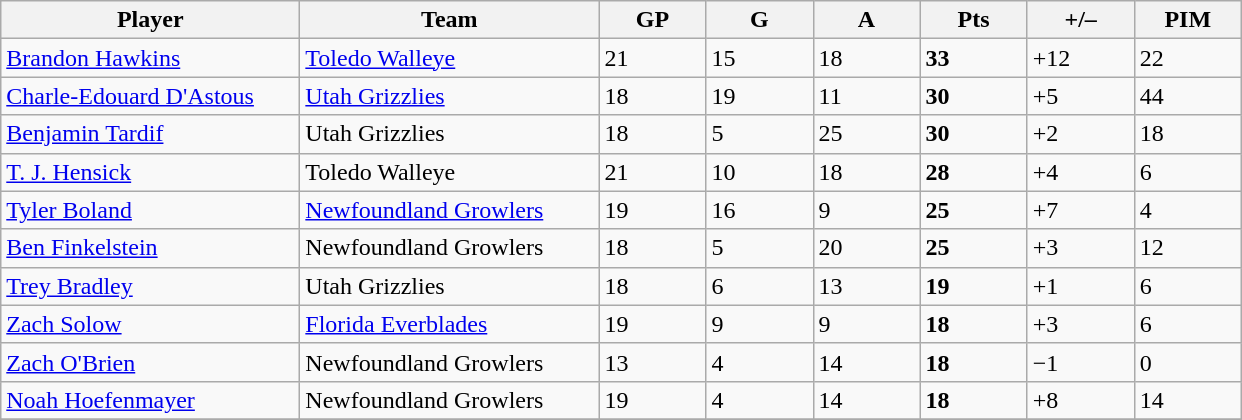<table class="wikitable sortable">
<tr>
<th style="width:12em">Player</th>
<th style="width:12em">Team</th>
<th style="width:4em">GP</th>
<th style="width:4em">G</th>
<th style="width:4em">A</th>
<th style="width:4em">Pts</th>
<th style="width:4em">+/–</th>
<th style="width:4em">PIM</th>
</tr>
<tr>
<td><a href='#'>Brandon Hawkins</a></td>
<td><a href='#'>Toledo Walleye</a></td>
<td>21</td>
<td>15</td>
<td>18</td>
<td><strong>33</strong></td>
<td>+12</td>
<td>22</td>
</tr>
<tr>
<td><a href='#'>Charle-Edouard D'Astous</a></td>
<td><a href='#'>Utah Grizzlies</a></td>
<td>18</td>
<td>19</td>
<td>11</td>
<td><strong>30</strong></td>
<td>+5</td>
<td>44</td>
</tr>
<tr>
<td><a href='#'>Benjamin Tardif</a></td>
<td>Utah Grizzlies</td>
<td>18</td>
<td>5</td>
<td>25</td>
<td><strong>30</strong></td>
<td>+2</td>
<td>18</td>
</tr>
<tr>
<td><a href='#'>T. J. Hensick</a></td>
<td>Toledo Walleye</td>
<td>21</td>
<td>10</td>
<td>18</td>
<td><strong>28</strong></td>
<td>+4</td>
<td>6</td>
</tr>
<tr>
<td><a href='#'>Tyler Boland</a></td>
<td><a href='#'>Newfoundland Growlers</a></td>
<td>19</td>
<td>16</td>
<td>9</td>
<td><strong>25</strong></td>
<td>+7</td>
<td>4</td>
</tr>
<tr>
<td><a href='#'>Ben Finkelstein</a></td>
<td>Newfoundland Growlers</td>
<td>18</td>
<td>5</td>
<td>20</td>
<td><strong>25</strong></td>
<td>+3</td>
<td>12</td>
</tr>
<tr>
<td><a href='#'>Trey Bradley</a></td>
<td>Utah Grizzlies</td>
<td>18</td>
<td>6</td>
<td>13</td>
<td><strong>19</strong></td>
<td>+1</td>
<td>6</td>
</tr>
<tr>
<td><a href='#'>Zach Solow</a></td>
<td><a href='#'>Florida Everblades</a></td>
<td>19</td>
<td>9</td>
<td>9</td>
<td><strong>18</strong></td>
<td>+3</td>
<td>6</td>
</tr>
<tr>
<td><a href='#'>Zach O'Brien</a></td>
<td>Newfoundland Growlers</td>
<td>13</td>
<td>4</td>
<td>14</td>
<td><strong>18</strong></td>
<td>−1</td>
<td>0</td>
</tr>
<tr>
<td><a href='#'>Noah Hoefenmayer</a></td>
<td>Newfoundland Growlers</td>
<td>19</td>
<td>4</td>
<td>14</td>
<td><strong>18</strong></td>
<td>+8</td>
<td>14</td>
</tr>
<tr>
</tr>
</table>
